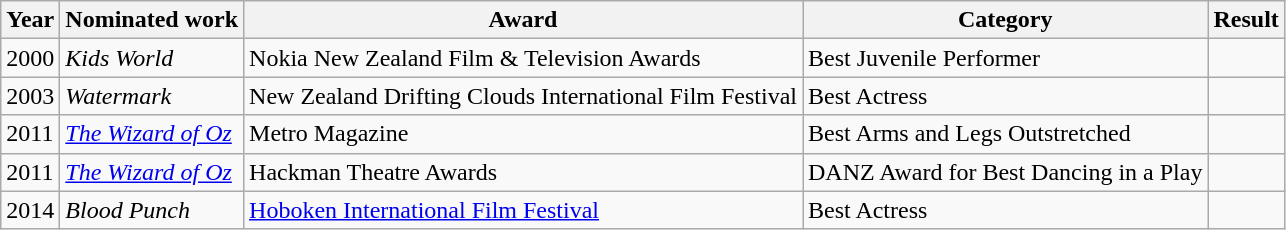<table class="wikitable sortable">
<tr>
<th>Year</th>
<th>Nominated work</th>
<th>Award</th>
<th>Category</th>
<th>Result</th>
</tr>
<tr>
<td>2000</td>
<td><em>Kids World</em></td>
<td>Nokia New Zealand Film & Television Awards</td>
<td>Best Juvenile Performer</td>
<td></td>
</tr>
<tr>
<td>2003</td>
<td><em>Watermark</em></td>
<td>New Zealand Drifting Clouds International Film Festival</td>
<td>Best Actress</td>
<td></td>
</tr>
<tr>
<td>2011</td>
<td><em><a href='#'>The Wizard of Oz</a></em></td>
<td>Metro Magazine</td>
<td>Best Arms and Legs Outstretched</td>
<td></td>
</tr>
<tr>
<td>2011</td>
<td><em><a href='#'>The Wizard of Oz</a></em></td>
<td>Hackman Theatre Awards</td>
<td>DANZ Award for Best Dancing in a Play</td>
<td></td>
</tr>
<tr>
<td>2014</td>
<td><em>Blood Punch</em></td>
<td><a href='#'>Hoboken International Film Festival</a></td>
<td>Best Actress</td>
<td></td>
</tr>
</table>
